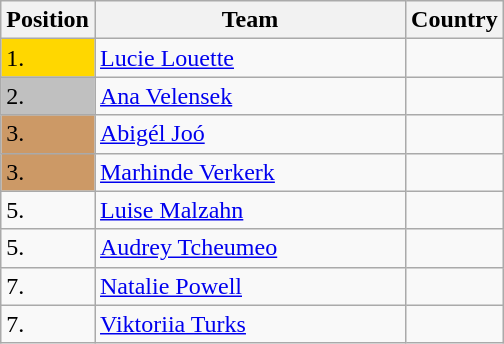<table class=wikitable>
<tr>
<th width=10>Position</th>
<th width=200>Team</th>
<th>Country</th>
</tr>
<tr>
<td bgcolor=gold>1.</td>
<td><a href='#'>Lucie Louette</a></td>
<td></td>
</tr>
<tr>
<td bgcolor="silver">2.</td>
<td><a href='#'>Ana Velensek</a></td>
<td></td>
</tr>
<tr>
<td bgcolor="CC9966">3.</td>
<td><a href='#'>Abigél Joó</a></td>
<td></td>
</tr>
<tr>
<td bgcolor="CC9966">3.</td>
<td><a href='#'>Marhinde Verkerk</a></td>
<td></td>
</tr>
<tr>
<td>5.</td>
<td><a href='#'>Luise Malzahn</a></td>
<td></td>
</tr>
<tr>
<td>5.</td>
<td><a href='#'>Audrey Tcheumeo</a></td>
<td></td>
</tr>
<tr>
<td>7.</td>
<td><a href='#'>Natalie Powell</a></td>
<td></td>
</tr>
<tr>
<td>7.</td>
<td><a href='#'>Viktoriia Turks</a></td>
<td></td>
</tr>
</table>
